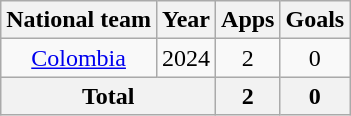<table class=wikitable style=text-align:center>
<tr>
<th>National team</th>
<th>Year</th>
<th>Apps</th>
<th>Goals</th>
</tr>
<tr>
<td rowspan="1"><a href='#'>Colombia</a></td>
<td>2024</td>
<td>2</td>
<td>0</td>
</tr>
<tr>
<th colspan="2">Total</th>
<th>2</th>
<th>0</th>
</tr>
</table>
